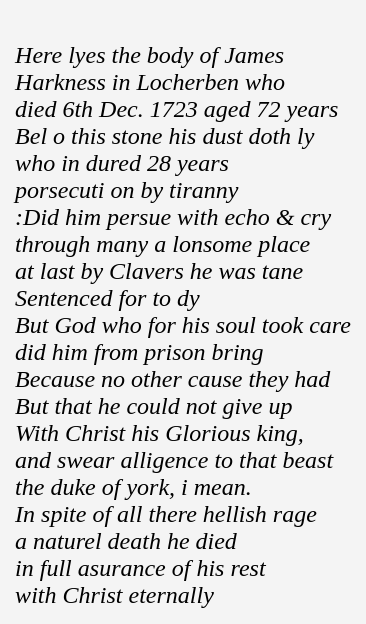<table cellpadding=10 border="0" align=center>
<tr>
<td bgcolor=#f4f4f4><br><em>Here lyes the body of James</em><br>
<em>Harkness in Locherben who</em><br>
<em>died 6th Dec. 1723 aged 72 years</em><br>
<em>Bel o this stone his dust doth ly</em><br>
<em>who in dured 28 years</em><br>
<em>porsecuti on by tiranny</em><br>
<em>:Did him persue with echo & cry</em><br>
<em>through many a lonsome place</em><br>
<em>at last by Clavers he was tane</em><br>
<em>Sentenced for to dy</em><br>
<em>But God who for his soul took care</em><br>
<em>did him from prison bring</em><br>
<em>Because no other cause they had</em><br>
<em>But that he could not give up</em><br>
<em>With Christ his Glorious king,</em><br>
<em>and swear alligence to that beast</em><br>
<em>the duke of york, i mean.</em><br>
<em>In spite of all there hellish rage</em><br>
<em>a naturel death he died</em><br>
<em>in full asurance of his rest</em><br>
<em>with Christ eternally</em><br></td>
</tr>
</table>
